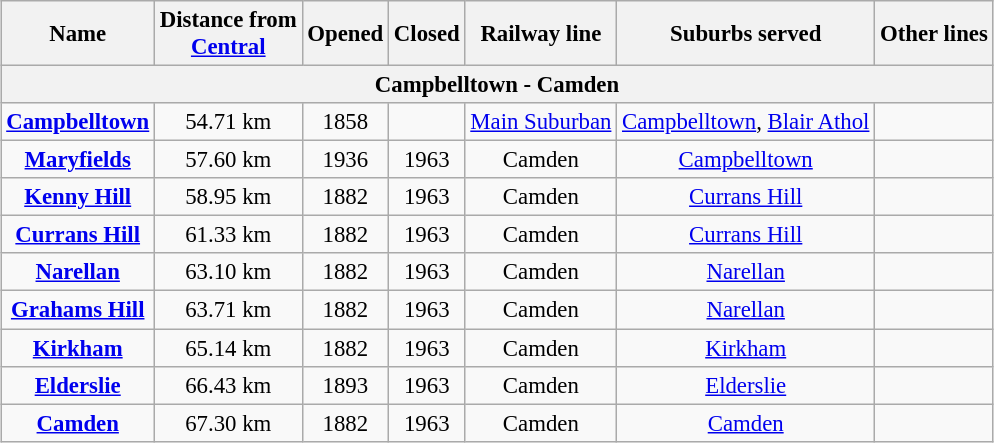<table class="wikitable" style="font-size:95%; text-align:center; margin-left: auto; margin-right: auto;">
<tr>
<th>Name</th>
<th>Distance from<br><a href='#'>Central</a></th>
<th>Opened</th>
<th>Closed</th>
<th>Railway line</th>
<th>Suburbs served</th>
<th>Other lines</th>
</tr>
<tr>
<th colspan=7 style=background:#><span>Campbelltown - Camden</span></th>
</tr>
<tr>
<td><strong><a href='#'>Campbelltown</a></strong></td>
<td>54.71 km</td>
<td>1858</td>
<td></td>
<td><a href='#'>Main Suburban</a></td>
<td><a href='#'>Campbelltown</a>, <a href='#'>Blair Athol</a></td>
<td></td>
</tr>
<tr>
<td><strong><a href='#'>Maryfields</a></strong></td>
<td>57.60 km</td>
<td>1936</td>
<td>1963</td>
<td>Camden</td>
<td><a href='#'>Campbelltown</a></td>
<td></td>
</tr>
<tr>
<td><strong><a href='#'>Kenny Hill</a></strong></td>
<td>58.95 km</td>
<td>1882</td>
<td>1963</td>
<td>Camden</td>
<td><a href='#'>Currans Hill</a></td>
<td></td>
</tr>
<tr>
<td><strong><a href='#'>Currans Hill</a></strong></td>
<td>61.33 km</td>
<td>1882</td>
<td>1963</td>
<td>Camden</td>
<td><a href='#'>Currans Hill</a></td>
<td></td>
</tr>
<tr>
<td><strong><a href='#'>Narellan</a></strong></td>
<td>63.10 km</td>
<td>1882</td>
<td>1963</td>
<td>Camden</td>
<td><a href='#'>Narellan</a></td>
<td></td>
</tr>
<tr>
<td><strong><a href='#'>Grahams Hill</a></strong></td>
<td>63.71 km</td>
<td>1882</td>
<td>1963</td>
<td>Camden</td>
<td><a href='#'>Narellan</a></td>
<td></td>
</tr>
<tr>
<td><strong><a href='#'>Kirkham</a></strong></td>
<td>65.14 km</td>
<td>1882</td>
<td>1963</td>
<td>Camden</td>
<td><a href='#'>Kirkham</a></td>
<td></td>
</tr>
<tr>
<td><strong><a href='#'>Elderslie</a></strong></td>
<td>66.43 km</td>
<td>1893</td>
<td>1963</td>
<td>Camden</td>
<td><a href='#'>Elderslie</a></td>
<td></td>
</tr>
<tr>
<td><strong><a href='#'>Camden</a></strong></td>
<td>67.30 km</td>
<td>1882</td>
<td>1963</td>
<td>Camden</td>
<td><a href='#'>Camden</a></td>
<td></td>
</tr>
</table>
